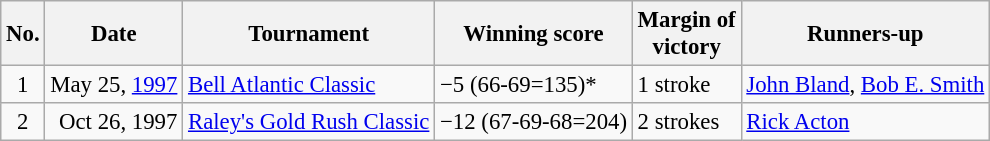<table class="wikitable" style="font-size:95%;">
<tr>
<th>No.</th>
<th>Date</th>
<th>Tournament</th>
<th>Winning score</th>
<th>Margin of<br>victory</th>
<th>Runners-up</th>
</tr>
<tr>
<td align=center>1</td>
<td align=right>May 25, <a href='#'>1997</a></td>
<td><a href='#'>Bell Atlantic Classic</a></td>
<td>−5 (66-69=135)*</td>
<td>1 stroke</td>
<td> <a href='#'>John Bland</a>,  <a href='#'>Bob E. Smith</a></td>
</tr>
<tr>
<td align=center>2</td>
<td align=right>Oct 26, 1997</td>
<td><a href='#'>Raley's Gold Rush Classic</a></td>
<td>−12 (67-69-68=204)</td>
<td>2 strokes</td>
<td> <a href='#'>Rick Acton</a></td>
</tr>
</table>
